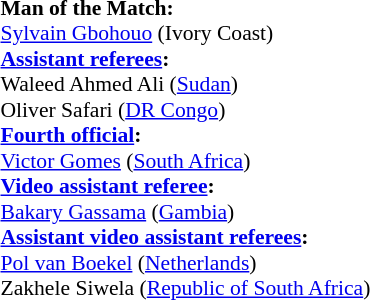<table width=50% style="font-size: 90%">
<tr>
<td><br><strong>Man of the Match:</strong>
<br><a href='#'>Sylvain Gbohouo</a> (Ivory Coast)<br><strong><a href='#'>Assistant referees</a>:</strong>
<br>Waleed Ahmed Ali (<a href='#'>Sudan</a>)
<br>Oliver Safari (<a href='#'>DR Congo</a>)
<br><strong><a href='#'>Fourth official</a>:</strong>
<br><a href='#'>Victor Gomes</a> (<a href='#'>South Africa</a>)
<br><strong><a href='#'>Video assistant referee</a>:</strong>
<br><a href='#'>Bakary Gassama</a> (<a href='#'>Gambia</a>)
<br><strong><a href='#'>Assistant video assistant referees</a>:</strong>
<br><a href='#'>Pol van Boekel</a> (<a href='#'>Netherlands</a>)
<br>Zakhele Siwela (<a href='#'>Republic of South Africa</a>)</td>
</tr>
</table>
